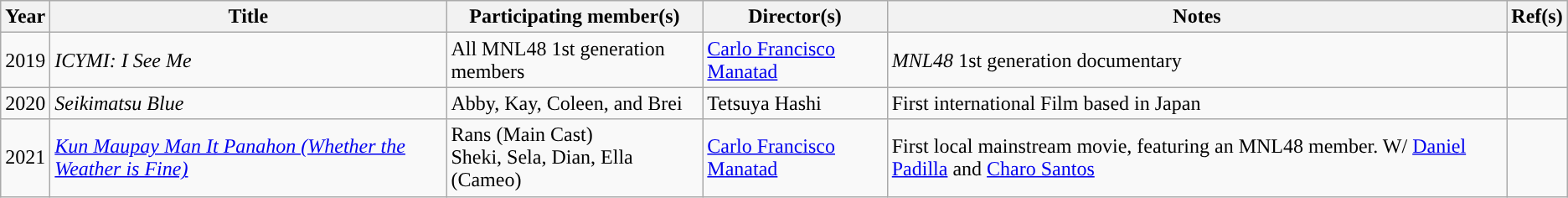<table class="wikitable" style="text-align:left; ">
<tr style="vertical-align:top;">
<th>Year</th>
<th>Title</th>
<th>Participating member(s)</th>
<th>Director(s)</th>
<th>Notes</th>
<th>Ref(s)</th>
</tr>
<tr>
<td>2019</td>
<td><em>ICYMI: I See Me</em></td>
<td>All MNL48 1st generation members</td>
<td><a href='#'>Carlo Francisco Manatad</a></td>
<td><em>MNL48</em> 1st generation documentary</td>
<td></td>
</tr>
<tr>
<td>2020</td>
<td><em>Seikimatsu Blue</em></td>
<td>Abby, Kay, Coleen, and Brei</td>
<td>Tetsuya Hashi</td>
<td>First international Film based in Japan</td>
<td></td>
</tr>
<tr>
<td>2021</td>
<td><em><a href='#'>Kun Maupay Man It Panahon (Whether the Weather is Fine)</a></em></td>
<td>Rans (Main Cast)<br>Sheki, Sela, Dian, Ella (Cameo)</td>
<td><a href='#'>Carlo Francisco Manatad</a></td>
<td>First local mainstream movie, featuring an MNL48 member. W/ <a href='#'>Daniel Padilla</a> and <a href='#'>Charo Santos</a></td>
<td></td>
</tr>
</table>
